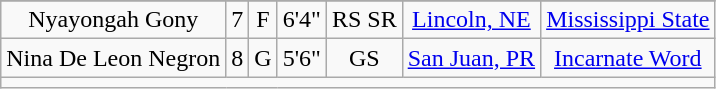<table class="wikitable sortable" style="text-align: center">
<tr align=center>
</tr>
<tr>
<td>Nyayongah Gony</td>
<td>7</td>
<td>F</td>
<td>6'4"</td>
<td>RS SR</td>
<td><a href='#'>Lincoln, NE</a></td>
<td><a href='#'>Mississippi State</a></td>
</tr>
<tr>
<td>Nina De Leon Negron</td>
<td>8</td>
<td>G</td>
<td>5'6"</td>
<td>GS</td>
<td><a href='#'>San Juan, PR</a></td>
<td><a href='#'>Incarnate Word</a></td>
</tr>
<tr>
<td colspan=7></td>
</tr>
</table>
